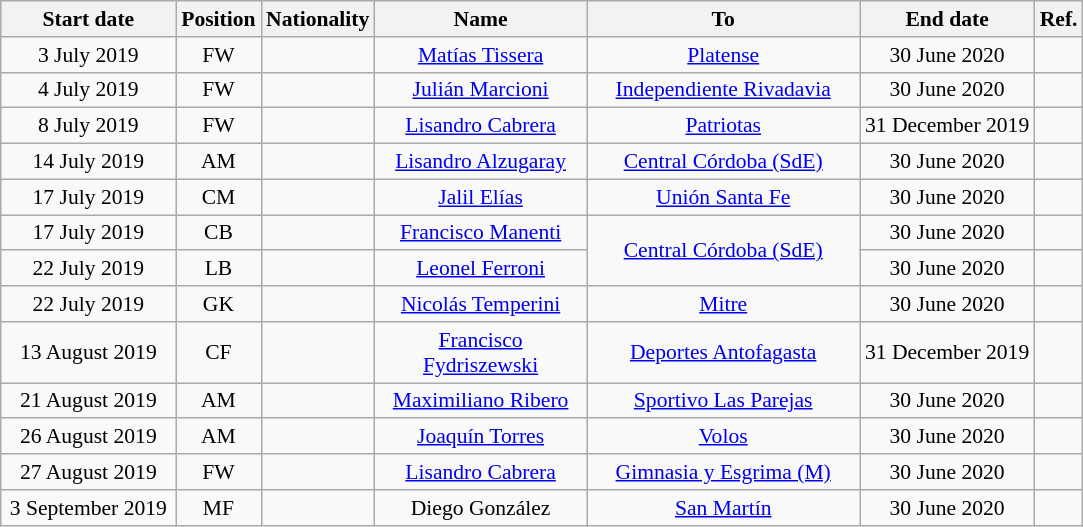<table class="wikitable" style="text-align:center; font-size:90%; ">
<tr>
<th style="background:#; color:#; width:110px;">Start date</th>
<th style="background:#; color:#; width:50px;">Position</th>
<th style="background:#; color:#; width:50px;">Nationality</th>
<th style="background:#; color:#; width:135px;">Name</th>
<th style="background:#; color:#; width:175px;">To</th>
<th style="background:#; color:#; width:110px;">End date</th>
<th style="background:#; color:#; width:25px;">Ref.</th>
</tr>
<tr>
<td>3 July 2019</td>
<td>FW</td>
<td></td>
<td><a href='#'>Matías Tissera</a></td>
<td> <a href='#'>Platense</a></td>
<td>30 June 2020</td>
<td></td>
</tr>
<tr>
<td>4 July 2019</td>
<td>FW</td>
<td></td>
<td><a href='#'>Julián Marcioni</a></td>
<td> <a href='#'>Independiente Rivadavia</a></td>
<td>30 June 2020</td>
<td></td>
</tr>
<tr>
<td>8 July 2019</td>
<td>FW</td>
<td></td>
<td><a href='#'>Lisandro Cabrera</a></td>
<td> <a href='#'>Patriotas</a></td>
<td>31 December 2019</td>
<td></td>
</tr>
<tr>
<td>14 July 2019</td>
<td>AM</td>
<td></td>
<td><a href='#'>Lisandro Alzugaray</a></td>
<td> <a href='#'>Central Córdoba (SdE)</a></td>
<td>30 June 2020</td>
<td></td>
</tr>
<tr>
<td>17 July 2019</td>
<td>CM</td>
<td></td>
<td><a href='#'>Jalil Elías</a></td>
<td> <a href='#'>Unión Santa Fe</a></td>
<td>30 June 2020</td>
<td></td>
</tr>
<tr>
<td>17 July 2019</td>
<td>CB</td>
<td></td>
<td><a href='#'>Francisco Manenti</a></td>
<td rowspan="2"> <a href='#'>Central Córdoba (SdE)</a></td>
<td>30 June 2020</td>
<td></td>
</tr>
<tr>
<td>22 July 2019</td>
<td>LB</td>
<td></td>
<td><a href='#'>Leonel Ferroni</a></td>
<td>30 June 2020</td>
<td></td>
</tr>
<tr>
<td>22 July 2019</td>
<td>GK</td>
<td></td>
<td><a href='#'>Nicolás Temperini</a></td>
<td> <a href='#'>Mitre</a></td>
<td>30 June 2020</td>
<td></td>
</tr>
<tr>
<td>13 August 2019</td>
<td>CF</td>
<td></td>
<td><a href='#'>Francisco Fydriszewski</a></td>
<td> <a href='#'>Deportes Antofagasta</a></td>
<td>31 December 2019</td>
<td></td>
</tr>
<tr>
<td>21 August 2019</td>
<td>AM</td>
<td></td>
<td><a href='#'>Maximiliano Ribero</a></td>
<td> <a href='#'>Sportivo Las Parejas</a></td>
<td>30 June 2020</td>
<td></td>
</tr>
<tr>
<td>26 August 2019</td>
<td>AM</td>
<td></td>
<td><a href='#'>Joaquín Torres</a></td>
<td> <a href='#'>Volos</a></td>
<td>30 June 2020</td>
<td></td>
</tr>
<tr>
<td>27 August 2019</td>
<td>FW</td>
<td></td>
<td><a href='#'>Lisandro Cabrera</a></td>
<td> <a href='#'>Gimnasia y Esgrima (M)</a></td>
<td>30 June 2020</td>
<td></td>
</tr>
<tr>
<td>3 September 2019</td>
<td>MF</td>
<td></td>
<td>Diego González</td>
<td> <a href='#'>San Martín</a></td>
<td>30 June 2020</td>
<td></td>
</tr>
</table>
